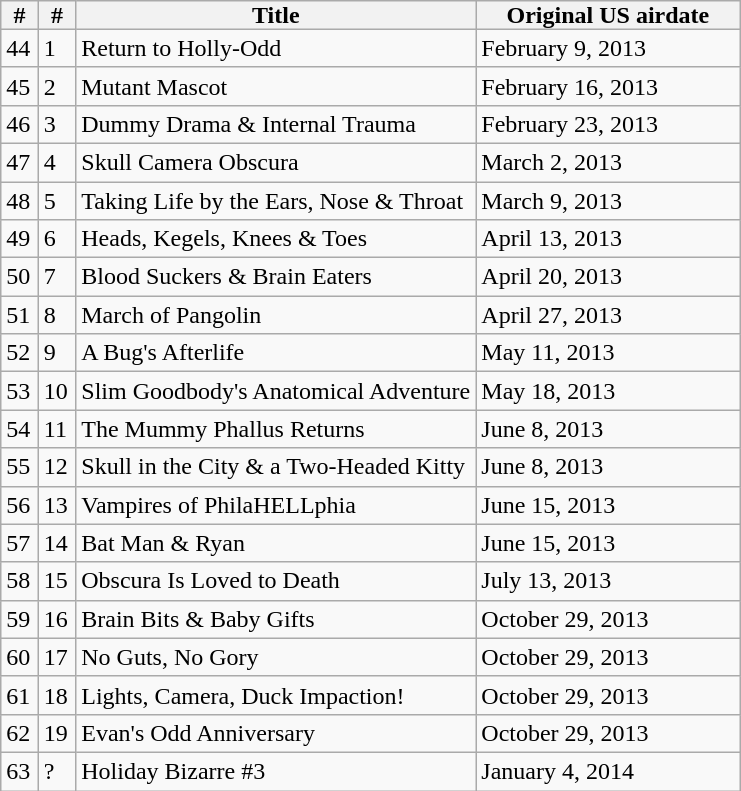<table class=wikitable>
<tr>
<th style="padding: 0px 8px">#</th>
<th style="padding: 0px 8px">#</th>
<th style="padding: 0px 35px">Title</th>
<th style="padding: 0px 20px">Original US airdate</th>
</tr>
<tr>
<td>44</td>
<td>1</td>
<td>Return to Holly-Odd</td>
<td>February 9, 2013</td>
</tr>
<tr>
<td>45</td>
<td>2</td>
<td>Mutant Mascot</td>
<td>February 16, 2013</td>
</tr>
<tr>
<td>46</td>
<td>3</td>
<td>Dummy Drama & Internal Trauma</td>
<td>February 23, 2013</td>
</tr>
<tr>
<td>47</td>
<td>4</td>
<td>Skull Camera Obscura</td>
<td>March 2, 2013</td>
</tr>
<tr>
<td>48</td>
<td>5</td>
<td>Taking Life by the Ears, Nose & Throat</td>
<td>March 9, 2013</td>
</tr>
<tr>
<td>49</td>
<td>6</td>
<td>Heads, Kegels, Knees & Toes</td>
<td>April 13, 2013</td>
</tr>
<tr>
<td>50</td>
<td>7</td>
<td>Blood Suckers & Brain Eaters</td>
<td>April 20, 2013</td>
</tr>
<tr>
<td>51</td>
<td>8</td>
<td>March of Pangolin</td>
<td>April 27, 2013</td>
</tr>
<tr>
<td>52</td>
<td>9</td>
<td>A Bug's Afterlife</td>
<td>May 11, 2013</td>
</tr>
<tr>
<td>53</td>
<td>10</td>
<td>Slim Goodbody's Anatomical Adventure</td>
<td>May 18, 2013</td>
</tr>
<tr>
<td>54</td>
<td>11</td>
<td>The Mummy Phallus Returns</td>
<td>June 8, 2013</td>
</tr>
<tr>
<td>55</td>
<td>12</td>
<td>Skull in the City & a Two-Headed Kitty</td>
<td>June 8, 2013</td>
</tr>
<tr>
<td>56</td>
<td>13</td>
<td>Vampires of PhilaHELLphia</td>
<td>June 15, 2013</td>
</tr>
<tr>
<td>57</td>
<td>14</td>
<td>Bat Man & Ryan</td>
<td>June 15, 2013</td>
</tr>
<tr>
<td>58</td>
<td>15</td>
<td>Obscura Is Loved to Death</td>
<td>July 13, 2013</td>
</tr>
<tr>
<td>59</td>
<td>16</td>
<td>Brain Bits & Baby Gifts</td>
<td>October 29, 2013</td>
</tr>
<tr>
<td>60</td>
<td>17</td>
<td>No Guts, No Gory</td>
<td>October 29, 2013</td>
</tr>
<tr>
<td>61</td>
<td>18</td>
<td>Lights, Camera, Duck Impaction!</td>
<td>October 29, 2013</td>
</tr>
<tr>
<td>62</td>
<td>19</td>
<td>Evan's Odd Anniversary</td>
<td>October 29, 2013</td>
</tr>
<tr>
<td>63</td>
<td>?</td>
<td>Holiday Bizarre #3</td>
<td>January 4, 2014</td>
</tr>
</table>
